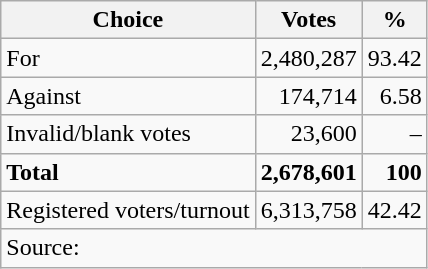<table class=wikitable style=text-align:right>
<tr>
<th>Choice</th>
<th>Votes</th>
<th>%</th>
</tr>
<tr>
<td align=left>For</td>
<td>2,480,287</td>
<td>93.42</td>
</tr>
<tr>
<td align=left>Against</td>
<td>174,714</td>
<td>6.58</td>
</tr>
<tr>
<td align=left>Invalid/blank votes</td>
<td>23,600</td>
<td>–</td>
</tr>
<tr>
<td align=left><strong>Total</strong></td>
<td><strong>2,678,601</strong></td>
<td><strong>100</strong></td>
</tr>
<tr>
<td align=left>Registered voters/turnout</td>
<td>6,313,758</td>
<td>42.42</td>
</tr>
<tr>
<td align=left colspan=3>Source: </td>
</tr>
</table>
